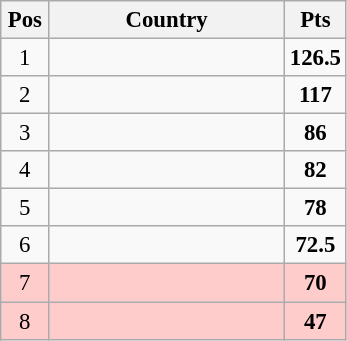<table class="wikitable" style="text-align: center; font-size:95%">
<tr>
<th style="width:25px;">Pos</th>
<th style="width:150px;">Country</th>
<th style="width:25px;">Pts</th>
</tr>
<tr>
<td>1</td>
<td align="left"></td>
<td><strong>126.5</strong></td>
</tr>
<tr>
<td>2</td>
<td align="left"></td>
<td><strong>117</strong></td>
</tr>
<tr>
<td>3</td>
<td align="left"></td>
<td><strong>86</strong></td>
</tr>
<tr>
<td>4</td>
<td align="left"></td>
<td><strong>82</strong></td>
</tr>
<tr>
<td>5</td>
<td align="left"></td>
<td><strong>78</strong></td>
</tr>
<tr>
<td>6</td>
<td align="left"></td>
<td><strong>72.5</strong></td>
</tr>
<tr bgcolor=ffcccc>
<td>7</td>
<td align="left"></td>
<td><strong>70</strong></td>
</tr>
<tr bgcolor=ffcccc>
<td>8</td>
<td align="left"></td>
<td><strong>47</strong></td>
</tr>
</table>
